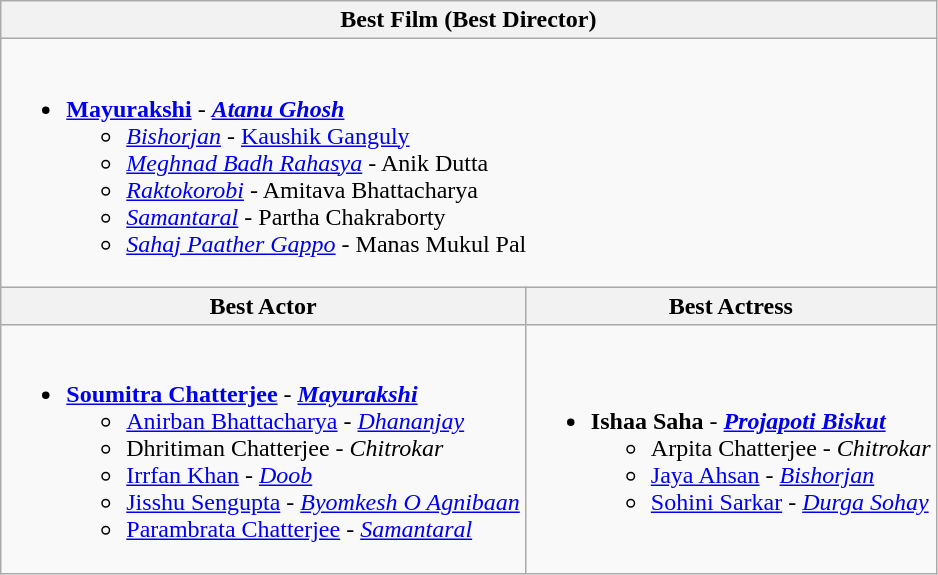<table class="wikitable">
<tr>
<th colspan=2>Best Film (Best Director)</th>
</tr>
<tr>
<td colspan=2><br><ul><li><strong><a href='#'>Mayurakshi</a></strong> - <strong><em><a href='#'>Atanu Ghosh</a></em></strong><ul><li><em><a href='#'>Bishorjan</a></em> - <a href='#'>Kaushik Ganguly</a></li><li><em><a href='#'>Meghnad Badh Rahasya</a></em> - Anik Dutta</li><li><em><a href='#'>Raktokorobi</a></em> - Amitava Bhattacharya</li><li><em><a href='#'>Samantaral</a></em> - Partha Chakraborty</li><li><em><a href='#'>Sahaj Paather Gappo</a></em> - Manas Mukul Pal</li></ul></li></ul></td>
</tr>
<tr>
<th>Best Actor</th>
<th>Best Actress</th>
</tr>
<tr>
<td><br><ul><li><strong><a href='#'>Soumitra Chatterjee</a></strong> - <strong><em><a href='#'>Mayurakshi</a></em></strong><ul><li><a href='#'>Anirban Bhattacharya</a> - <em><a href='#'>Dhananjay</a></em></li><li>Dhritiman Chatterjee - <em>Chitrokar</em></li><li><a href='#'>Irrfan Khan</a> - <em><a href='#'>Doob</a></em></li><li><a href='#'>Jisshu Sengupta</a> - <em><a href='#'>Byomkesh O Agnibaan</a></em></li><li><a href='#'>Parambrata Chatterjee</a> - <em><a href='#'>Samantaral</a></em></li></ul></li></ul></td>
<td><br><ul><li><strong>Ishaa Saha</strong> - <strong><em><a href='#'>Projapoti Biskut</a></em></strong><ul><li>Arpita Chatterjee - <em>Chitrokar</em></li><li><a href='#'>Jaya Ahsan</a> - <em><a href='#'>Bishorjan</a></em></li><li><a href='#'>Sohini Sarkar</a> - <em><a href='#'>Durga Sohay</a></em></li></ul></li></ul></td>
</tr>
</table>
